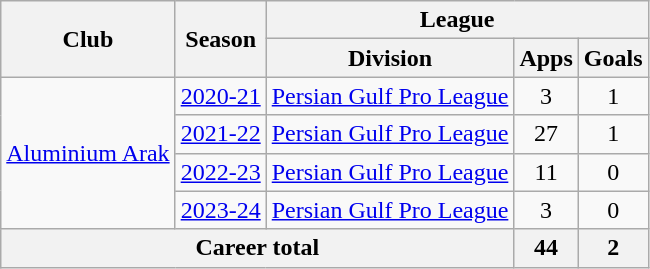<table class="wikitable" style="text-align: center">
<tr>
<th rowspan="2">Club</th>
<th rowspan="2">Season</th>
<th colspan="3">League</th>
</tr>
<tr>
<th>Division</th>
<th>Apps</th>
<th>Goals</th>
</tr>
<tr>
<td rowspan="4"><a href='#'>Aluminium Arak</a></td>
<td><a href='#'>2020-21</a></td>
<td><a href='#'>Persian Gulf Pro League</a></td>
<td>3</td>
<td>1</td>
</tr>
<tr>
<td><a href='#'>2021-22</a></td>
<td><a href='#'>Persian Gulf Pro League</a></td>
<td>27</td>
<td>1</td>
</tr>
<tr>
<td><a href='#'>2022-23</a></td>
<td><a href='#'>Persian Gulf Pro League</a></td>
<td>11</td>
<td>0</td>
</tr>
<tr>
<td><a href='#'>2023-24</a></td>
<td><a href='#'>Persian Gulf Pro League</a></td>
<td>3</td>
<td>0</td>
</tr>
<tr>
<th colspan="3">Career total</th>
<th>44</th>
<th>2</th>
</tr>
</table>
